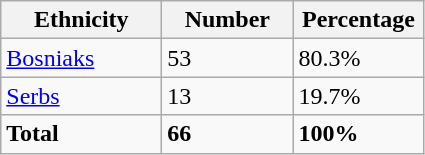<table class="wikitable">
<tr>
<th width="100px">Ethnicity</th>
<th width="80px">Number</th>
<th width="80px">Percentage</th>
</tr>
<tr>
<td><a href='#'>Bosniaks</a></td>
<td>53</td>
<td>80.3%</td>
</tr>
<tr>
<td><a href='#'>Serbs</a></td>
<td>13</td>
<td>19.7%</td>
</tr>
<tr>
<td><strong>Total</strong></td>
<td><strong>66</strong></td>
<td><strong>100%</strong></td>
</tr>
</table>
